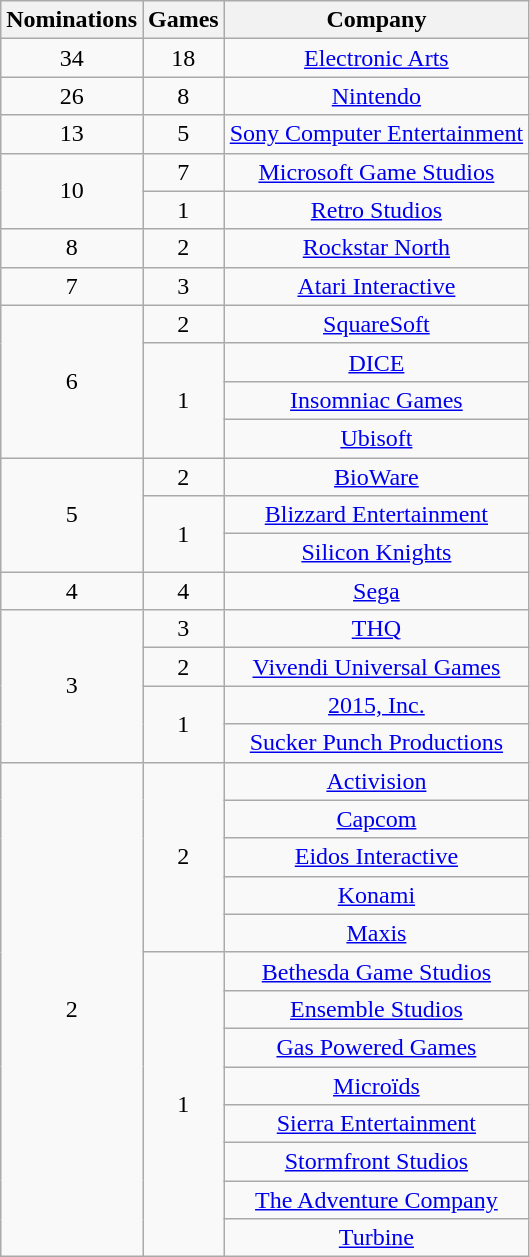<table class="wikitable floatright" rowspan="2" style="text-align:center;" background: #f6e39c;>
<tr>
<th scope="col">Nominations</th>
<th scope="col">Games</th>
<th scope="col">Company</th>
</tr>
<tr>
<td>34</td>
<td>18</td>
<td><a href='#'>Electronic Arts</a></td>
</tr>
<tr>
<td>26</td>
<td>8</td>
<td><a href='#'>Nintendo</a></td>
</tr>
<tr>
<td>13</td>
<td>5</td>
<td><a href='#'>Sony Computer Entertainment</a></td>
</tr>
<tr>
<td rowspan=2>10</td>
<td>7</td>
<td><a href='#'>Microsoft Game Studios</a></td>
</tr>
<tr>
<td>1</td>
<td><a href='#'>Retro Studios</a></td>
</tr>
<tr>
<td>8</td>
<td>2</td>
<td><a href='#'>Rockstar North</a></td>
</tr>
<tr>
<td>7</td>
<td>3</td>
<td><a href='#'>Atari Interactive</a></td>
</tr>
<tr>
<td rowspan=4>6</td>
<td>2</td>
<td><a href='#'>SquareSoft</a></td>
</tr>
<tr>
<td rowspan=3>1</td>
<td><a href='#'>DICE</a></td>
</tr>
<tr>
<td><a href='#'>Insomniac Games</a></td>
</tr>
<tr>
<td><a href='#'>Ubisoft</a></td>
</tr>
<tr>
<td rowspan=3>5</td>
<td>2</td>
<td><a href='#'>BioWare</a></td>
</tr>
<tr>
<td rowspan=2>1</td>
<td><a href='#'>Blizzard Entertainment</a></td>
</tr>
<tr>
<td><a href='#'>Silicon Knights</a></td>
</tr>
<tr>
<td>4</td>
<td>4</td>
<td><a href='#'>Sega</a></td>
</tr>
<tr>
<td rowspan=4>3</td>
<td>3</td>
<td><a href='#'>THQ</a></td>
</tr>
<tr>
<td>2</td>
<td><a href='#'>Vivendi Universal Games</a></td>
</tr>
<tr>
<td rowspan=2>1</td>
<td><a href='#'>2015, Inc.</a></td>
</tr>
<tr>
<td><a href='#'>Sucker Punch Productions</a></td>
</tr>
<tr>
<td rowspan=15>2</td>
<td rowspan=5>2</td>
<td><a href='#'>Activision</a></td>
</tr>
<tr>
<td><a href='#'>Capcom</a></td>
</tr>
<tr>
<td><a href='#'>Eidos Interactive</a></td>
</tr>
<tr>
<td><a href='#'>Konami</a></td>
</tr>
<tr>
<td><a href='#'>Maxis</a></td>
</tr>
<tr>
<td rowspan=10>1</td>
<td><a href='#'>Bethesda Game Studios</a></td>
</tr>
<tr>
<td><a href='#'>Ensemble Studios</a></td>
</tr>
<tr>
<td><a href='#'>Gas Powered Games</a></td>
</tr>
<tr>
<td><a href='#'>Microïds</a></td>
</tr>
<tr>
<td><a href='#'>Sierra Entertainment</a></td>
</tr>
<tr>
<td><a href='#'>Stormfront Studios</a></td>
</tr>
<tr>
<td><a href='#'>The Adventure Company</a></td>
</tr>
<tr>
<td><a href='#'>Turbine</a></td>
</tr>
</table>
